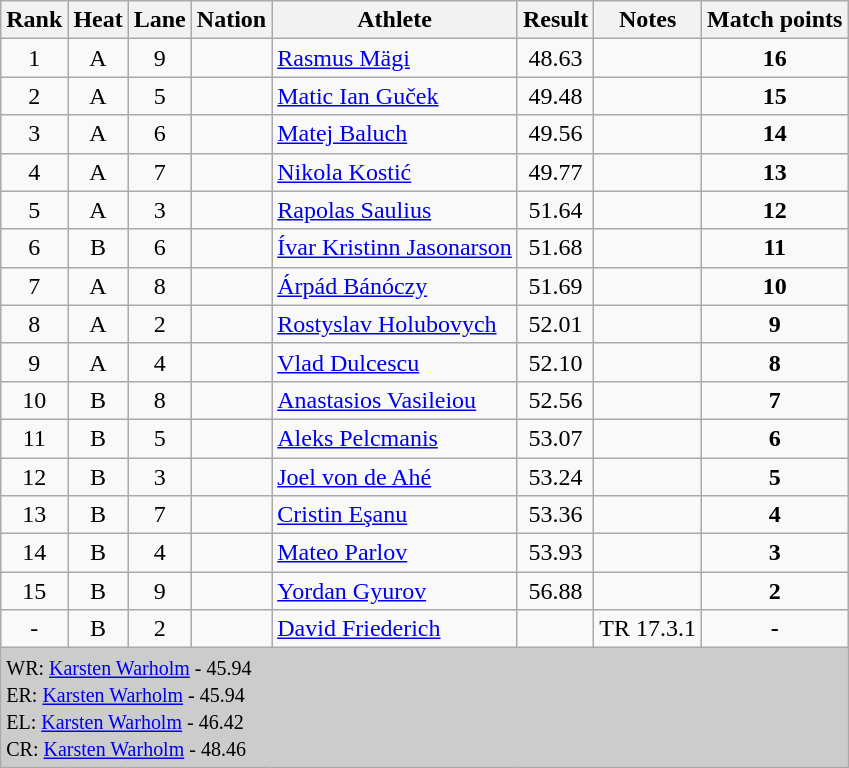<table class="wikitable sortable" style="text-align:left;">
<tr>
<th>Rank</th>
<th>Heat</th>
<th>Lane</th>
<th>Nation</th>
<th>Athlete</th>
<th>Result</th>
<th>Notes</th>
<th>Match points</th>
</tr>
<tr>
<td align=center>1</td>
<td align=center>A</td>
<td align=center>9</td>
<td></td>
<td><a href='#'>Rasmus Mägi</a></td>
<td align=center>48.63</td>
<td align=center></td>
<td align=center><strong>16</strong></td>
</tr>
<tr>
<td align=center>2</td>
<td align=center>A</td>
<td align=center>5</td>
<td></td>
<td><a href='#'>Matic Ian Guček</a></td>
<td align=center>49.48</td>
<td align=center></td>
<td align=center><strong>15</strong></td>
</tr>
<tr>
<td align=center>3</td>
<td align=center>A</td>
<td align=center>6</td>
<td></td>
<td><a href='#'>Matej Baluch</a></td>
<td align=center>49.56</td>
<td align=center></td>
<td align=center><strong>14</strong></td>
</tr>
<tr>
<td align=center>4</td>
<td align=center>A</td>
<td align=center>7</td>
<td></td>
<td><a href='#'>Nikola Kostić</a></td>
<td align=center>49.77</td>
<td align=center></td>
<td align=center><strong>13</strong></td>
</tr>
<tr>
<td align=center>5</td>
<td align=center>A</td>
<td align=center>3</td>
<td></td>
<td><a href='#'>Rapolas Saulius</a></td>
<td align=center>51.64</td>
<td align=center></td>
<td align=center><strong>12</strong></td>
</tr>
<tr>
<td align=center>6</td>
<td align=center>B</td>
<td align=center>6</td>
<td></td>
<td><a href='#'>Ívar Kristinn Jasonarson</a></td>
<td align=center>51.68</td>
<td align=center></td>
<td align=center><strong>11</strong></td>
</tr>
<tr>
<td align=center>7</td>
<td align=center>A</td>
<td align=center>8</td>
<td></td>
<td><a href='#'>Árpád Bánóczy</a></td>
<td align=center>51.69</td>
<td></td>
<td align=center><strong>10</strong></td>
</tr>
<tr>
<td align=center>8</td>
<td align=center>A</td>
<td align=center>2</td>
<td></td>
<td><a href='#'>Rostyslav Holubovych</a></td>
<td align=center>52.01</td>
<td></td>
<td align=center><strong>9</strong></td>
</tr>
<tr>
<td align=center>9</td>
<td align=center>A</td>
<td align=center>4</td>
<td></td>
<td><a href='#'>Vlad Dulcescu</a></td>
<td align=center>52.10</td>
<td></td>
<td align=center><strong>8</strong></td>
</tr>
<tr>
<td align=center>10</td>
<td align=center>B</td>
<td align=center>8</td>
<td></td>
<td><a href='#'>Anastasios Vasileiou</a></td>
<td align=center>52.56</td>
<td align=center></td>
<td align=center><strong>7</strong></td>
</tr>
<tr>
<td align=center>11</td>
<td align=center>B</td>
<td align=center>5</td>
<td></td>
<td><a href='#'>Aleks Pelcmanis</a></td>
<td align=center>53.07</td>
<td></td>
<td align=center><strong>6</strong></td>
</tr>
<tr>
<td align=center>12</td>
<td align=center>B</td>
<td align=center>3</td>
<td></td>
<td><a href='#'>Joel von de Ahé</a></td>
<td align=center>53.24</td>
<td align=center></td>
<td align=center><strong>5</strong></td>
</tr>
<tr>
<td align=center>13</td>
<td align=center>B</td>
<td align=center>7</td>
<td></td>
<td><a href='#'>Cristin Eşanu</a></td>
<td align=center>53.36</td>
<td></td>
<td align=center><strong>4</strong></td>
</tr>
<tr>
<td align=center>14</td>
<td align=center>B</td>
<td align=center>4</td>
<td></td>
<td><a href='#'>Mateo Parlov</a></td>
<td align=center>53.93</td>
<td align=center></td>
<td align=center><strong>3</strong></td>
</tr>
<tr>
<td align=center>15</td>
<td align=center>B</td>
<td align=center>9</td>
<td></td>
<td><a href='#'>Yordan Gyurov</a></td>
<td align=center>56.88</td>
<td></td>
<td align=center><strong>2</strong></td>
</tr>
<tr>
<td align=center>-</td>
<td align=center>B</td>
<td align=center>2</td>
<td></td>
<td><a href='#'>David Friederich</a></td>
<td align=center></td>
<td align=center>TR 17.3.1</td>
<td align=center><strong>-</strong></td>
</tr>
<tr>
<td colspan="8" bgcolor="#cccccc"><small>WR:  <a href='#'>Karsten Warholm</a> - 45.94<br>ER:  <a href='#'>Karsten Warholm</a> - 45.94<br></small><small>EL:  <a href='#'>Karsten Warholm</a> - 46.42<br>CR:  <a href='#'>Karsten Warholm</a> - 48.46</small></td>
</tr>
</table>
